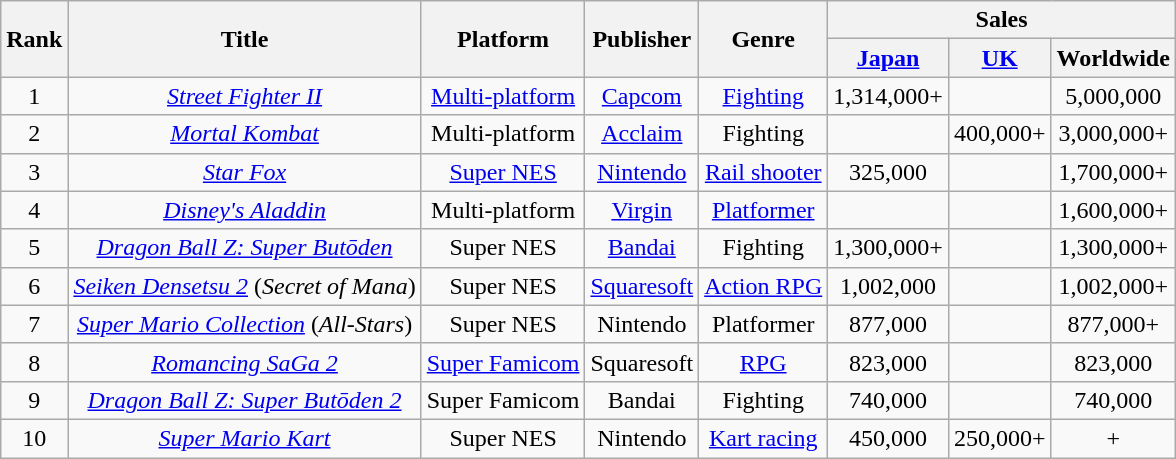<table class="wikitable sortable" style="text-align:center">
<tr>
<th rowspan="2">Rank</th>
<th rowspan="2">Title</th>
<th rowspan="2">Platform</th>
<th rowspan="2">Publisher</th>
<th rowspan="2">Genre</th>
<th colspan="3">Sales</th>
</tr>
<tr>
<th><a href='#'>Japan</a></th>
<th><a href='#'>UK</a></th>
<th>Worldwide</th>
</tr>
<tr>
<td>1</td>
<td><em><a href='#'>Street Fighter II</a></em></td>
<td><a href='#'>Multi-platform</a></td>
<td><a href='#'>Capcom</a></td>
<td><a href='#'>Fighting</a></td>
<td>1,314,000+</td>
<td></td>
<td>5,000,000</td>
</tr>
<tr>
<td>2</td>
<td><em><a href='#'>Mortal Kombat</a></em></td>
<td>Multi-platform</td>
<td><a href='#'>Acclaim</a></td>
<td>Fighting</td>
<td></td>
<td>400,000+</td>
<td>3,000,000+</td>
</tr>
<tr>
<td>3</td>
<td><em><a href='#'>Star Fox</a></em></td>
<td><a href='#'>Super NES</a></td>
<td><a href='#'>Nintendo</a></td>
<td><a href='#'>Rail shooter</a></td>
<td>325,000</td>
<td></td>
<td>1,700,000+</td>
</tr>
<tr>
<td>4</td>
<td><a href='#'><em>Disney's Aladdin</em></a></td>
<td>Multi-platform</td>
<td><a href='#'>Virgin</a></td>
<td><a href='#'>Platformer</a></td>
<td></td>
<td></td>
<td>1,600,000+</td>
</tr>
<tr>
<td>5</td>
<td><em><a href='#'>Dragon Ball Z: Super Butōden</a></em></td>
<td>Super NES</td>
<td><a href='#'>Bandai</a></td>
<td>Fighting</td>
<td>1,300,000+</td>
<td></td>
<td>1,300,000+</td>
</tr>
<tr>
<td>6</td>
<td><em><a href='#'>Seiken Densetsu 2</a></em> (<em>Secret of Mana</em>)</td>
<td>Super NES</td>
<td><a href='#'>Squaresoft</a></td>
<td><a href='#'>Action RPG</a></td>
<td>1,002,000</td>
<td></td>
<td>1,002,000+</td>
</tr>
<tr>
<td>7</td>
<td><em><a href='#'>Super Mario Collection</a></em> (<em>All-Stars</em>)</td>
<td>Super NES</td>
<td>Nintendo</td>
<td>Platformer</td>
<td>877,000</td>
<td></td>
<td>877,000+</td>
</tr>
<tr>
<td>8</td>
<td><em><a href='#'>Romancing SaGa 2</a></em></td>
<td><a href='#'>Super Famicom</a></td>
<td>Squaresoft</td>
<td><a href='#'>RPG</a></td>
<td>823,000</td>
<td></td>
<td>823,000</td>
</tr>
<tr>
<td>9</td>
<td><em><a href='#'>Dragon Ball Z: Super Butōden 2</a></em></td>
<td>Super Famicom</td>
<td>Bandai</td>
<td>Fighting</td>
<td>740,000</td>
<td></td>
<td>740,000</td>
</tr>
<tr>
<td>10</td>
<td><em><a href='#'>Super Mario Kart</a></em></td>
<td>Super NES</td>
<td>Nintendo</td>
<td><a href='#'>Kart racing</a></td>
<td>450,000</td>
<td>250,000+</td>
<td>+</td>
</tr>
</table>
